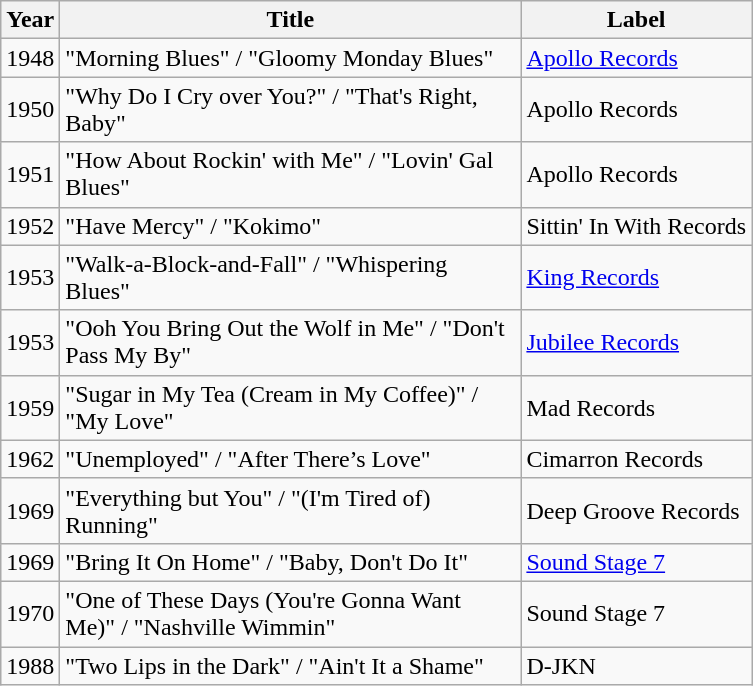<table class="wikitable sortable">
<tr>
<th>Year</th>
<th style="width:300px;">Title</th>
<th>Label</th>
</tr>
<tr>
<td style="text-align:center;">1948</td>
<td>"Morning Blues" / "Gloomy Monday Blues"</td>
<td><a href='#'>Apollo Records</a></td>
</tr>
<tr>
<td style="text-align:center;">1950</td>
<td>"Why Do I Cry over You?" / "That's Right, Baby"</td>
<td>Apollo Records</td>
</tr>
<tr>
<td style="text-align:center;">1951</td>
<td>"How About Rockin' with Me" / "Lovin' Gal Blues"</td>
<td>Apollo Records</td>
</tr>
<tr>
<td style="text-align:center;">1952</td>
<td>"Have Mercy" / "Kokimo"</td>
<td>Sittin' In With Records</td>
</tr>
<tr>
<td style="text-align:center;">1953</td>
<td>"Walk-a-Block-and-Fall" / "Whispering Blues"</td>
<td><a href='#'>King Records</a></td>
</tr>
<tr>
<td style="text-align:center;">1953</td>
<td>"Ooh You Bring Out the Wolf in Me" / "Don't Pass My By"</td>
<td><a href='#'>Jubilee Records</a></td>
</tr>
<tr>
<td style="text-align:center;">1959</td>
<td>"Sugar in My Tea (Cream in My Coffee)" / "My Love"</td>
<td>Mad Records</td>
</tr>
<tr>
<td style="text-align:center;">1962</td>
<td>"Unemployed" / "After There’s Love"</td>
<td>Cimarron Records</td>
</tr>
<tr>
<td style="text-align:center;">1969</td>
<td>"Everything but You" / "(I'm Tired of) Running"</td>
<td>Deep Groove Records</td>
</tr>
<tr>
<td style="text-align:center;">1969</td>
<td>"Bring It On Home" / "Baby, Don't Do It"</td>
<td><a href='#'>Sound Stage 7</a></td>
</tr>
<tr>
<td style="text-align:center;">1970</td>
<td>"One of These Days (You're Gonna Want Me)" / "Nashville Wimmin"</td>
<td>Sound Stage 7</td>
</tr>
<tr>
<td style="text-align:center;">1988</td>
<td>"Two Lips in the Dark" / "Ain't It a Shame"</td>
<td>D-JKN</td>
</tr>
</table>
